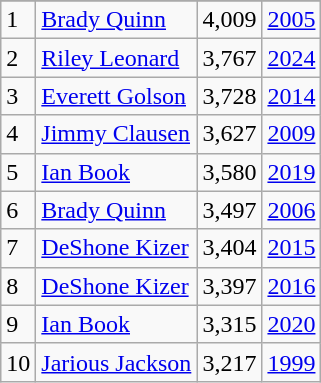<table class="wikitable">
<tr>
</tr>
<tr>
<td>1</td>
<td><a href='#'>Brady Quinn</a></td>
<td><abbr>4,009</abbr></td>
<td><a href='#'>2005</a></td>
</tr>
<tr>
<td>2</td>
<td><a href='#'>Riley Leonard</a></td>
<td><abbr>3,767</abbr></td>
<td><a href='#'>2024</a></td>
</tr>
<tr>
<td>3</td>
<td><a href='#'>Everett Golson</a></td>
<td><abbr>3,728</abbr></td>
<td><a href='#'>2014</a></td>
</tr>
<tr>
<td>4</td>
<td><a href='#'>Jimmy Clausen</a></td>
<td><abbr>3,627</abbr></td>
<td><a href='#'>2009</a></td>
</tr>
<tr>
<td>5</td>
<td><a href='#'>Ian Book</a></td>
<td><abbr>3,580</abbr></td>
<td><a href='#'>2019</a></td>
</tr>
<tr>
<td>6</td>
<td><a href='#'>Brady Quinn</a></td>
<td><abbr>3,497</abbr></td>
<td><a href='#'>2006</a></td>
</tr>
<tr>
<td>7</td>
<td><a href='#'>DeShone Kizer</a></td>
<td><abbr>3,404</abbr></td>
<td><a href='#'>2015</a></td>
</tr>
<tr>
<td>8</td>
<td><a href='#'>DeShone Kizer</a></td>
<td><abbr>3,397</abbr></td>
<td><a href='#'>2016</a></td>
</tr>
<tr>
<td>9</td>
<td><a href='#'>Ian Book</a></td>
<td><abbr>3,315</abbr></td>
<td><a href='#'>2020</a></td>
</tr>
<tr>
<td>10</td>
<td><a href='#'>Jarious Jackson</a></td>
<td><abbr>3,217</abbr></td>
<td><a href='#'>1999</a></td>
</tr>
</table>
